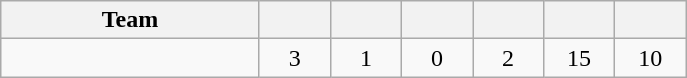<table class="wikitable" style="text-align:center;">
<tr>
<th width=165>Team</th>
<th width=40></th>
<th width=40></th>
<th width=40></th>
<th width=40></th>
<th width=40></th>
<th width=40></th>
</tr>
<tr>
<td align=left></td>
<td>3</td>
<td>1</td>
<td>0</td>
<td>2</td>
<td>15</td>
<td>10</td>
</tr>
</table>
